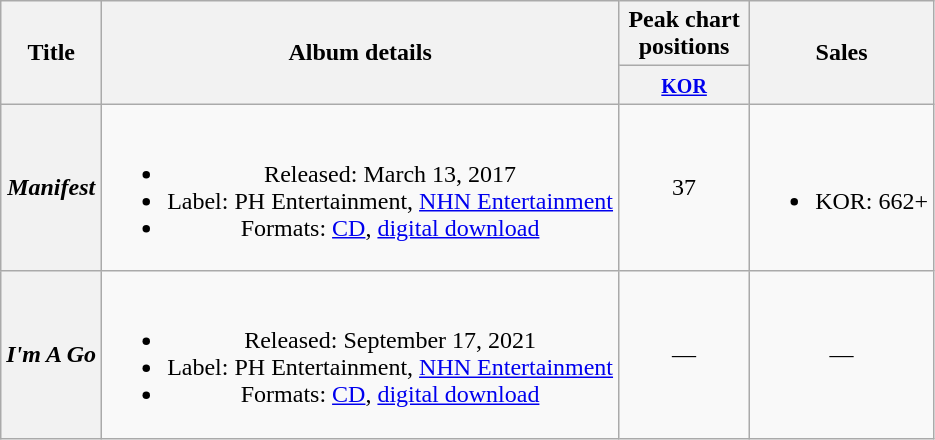<table class="wikitable plainrowheaders" style="text-align:center;">
<tr>
<th scope="col" rowspan="2">Title</th>
<th scope="col" rowspan="2">Album details</th>
<th scope="col" colspan="1" style="width:5em;">Peak chart positions</th>
<th scope="col" rowspan="2">Sales</th>
</tr>
<tr>
<th><small><a href='#'>KOR</a></small><br></th>
</tr>
<tr>
<th scope="row"><em>Manifest</em></th>
<td><br><ul><li>Released: March 13, 2017</li><li>Label: PH Entertainment, <a href='#'>NHN Entertainment</a></li><li>Formats: <a href='#'>CD</a>, <a href='#'>digital download</a></li></ul></td>
<td>37</td>
<td><br><ul><li>KOR: 662+</li></ul></td>
</tr>
<tr>
<th scope="row"><em>I'm A Go</em></th>
<td><br><ul><li>Released: September 17, 2021</li><li>Label: PH Entertainment, <a href='#'>NHN Entertainment</a></li><li>Formats: <a href='#'>CD</a>, <a href='#'>digital download</a></li></ul></td>
<td>—</td>
<td>—</td>
</tr>
</table>
